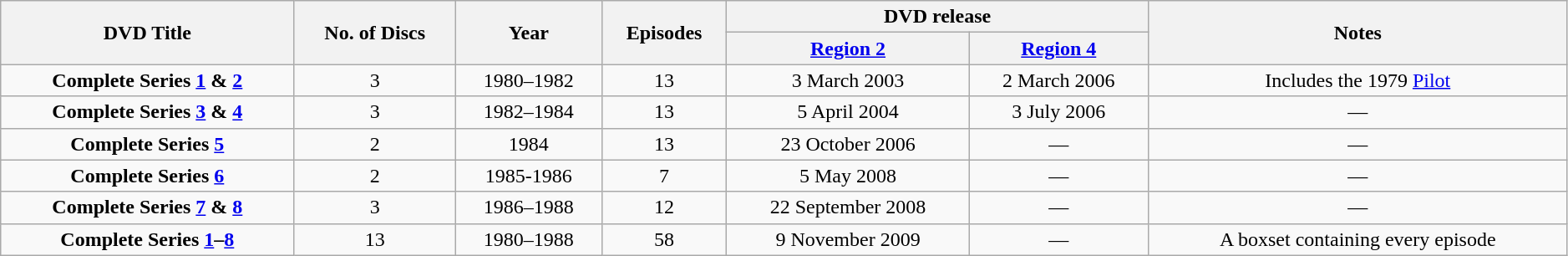<table class="wikitable"  style="width:99%; left:0 auto; text-align:center;">
<tr>
<th rowspan="2">DVD Title</th>
<th rowspan="2">No. of Discs</th>
<th rowspan="2">Year</th>
<th rowspan="2">Episodes</th>
<th colspan="2">DVD release</th>
<th colspan="2" rowspan="2">Notes</th>
</tr>
<tr>
<th><a href='#'>Region 2</a></th>
<th><a href='#'>Region 4</a></th>
</tr>
<tr>
<td><strong>Complete Series <a href='#'>1</a> & <a href='#'>2</a></strong></td>
<td>3</td>
<td>1980–1982</td>
<td>13</td>
<td>3 March 2003</td>
<td>2 March 2006</td>
<td>Includes the 1979 <a href='#'>Pilot</a></td>
</tr>
<tr>
<td><strong>Complete Series <a href='#'>3</a> & <a href='#'>4</a></strong></td>
<td>3</td>
<td>1982–1984</td>
<td>13</td>
<td>5 April 2004</td>
<td>3 July 2006</td>
<td>—</td>
</tr>
<tr>
<td><strong>Complete Series <a href='#'>5</a></strong></td>
<td>2</td>
<td>1984</td>
<td>13</td>
<td>23 October 2006</td>
<td>—</td>
<td>—</td>
</tr>
<tr>
<td><strong>Complete Series <a href='#'>6</a></strong></td>
<td>2</td>
<td>1985-1986</td>
<td>7</td>
<td>5 May 2008</td>
<td>—</td>
<td>—</td>
</tr>
<tr>
<td><strong>Complete Series <a href='#'>7</a> & <a href='#'>8</a></strong></td>
<td>3</td>
<td>1986–1988</td>
<td>12</td>
<td>22 September 2008</td>
<td>—</td>
<td>—</td>
</tr>
<tr>
<td><strong>Complete Series <a href='#'>1</a>–<a href='#'>8</a></strong></td>
<td>13</td>
<td>1980–1988</td>
<td>58</td>
<td>9 November 2009</td>
<td>—</td>
<td>A boxset containing every episode</td>
</tr>
</table>
